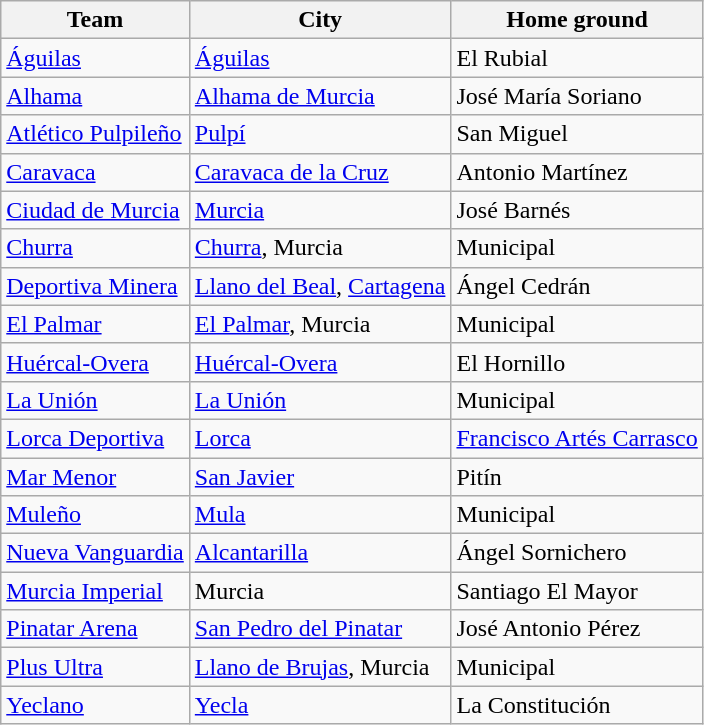<table class="wikitable sortable">
<tr>
<th>Team</th>
<th>City</th>
<th>Home ground</th>
</tr>
<tr>
<td><a href='#'>Águilas</a></td>
<td><a href='#'>Águilas</a></td>
<td>El Rubial</td>
</tr>
<tr>
<td><a href='#'>Alhama</a></td>
<td><a href='#'>Alhama de Murcia</a></td>
<td>José María Soriano</td>
</tr>
<tr>
<td><a href='#'>Atlético Pulpileño</a></td>
<td><a href='#'>Pulpí</a></td>
<td>San Miguel</td>
</tr>
<tr>
<td><a href='#'>Caravaca</a></td>
<td><a href='#'>Caravaca de la Cruz</a></td>
<td>Antonio Martínez</td>
</tr>
<tr>
<td><a href='#'>Ciudad de Murcia</a></td>
<td><a href='#'>Murcia</a></td>
<td>José Barnés</td>
</tr>
<tr>
<td><a href='#'>Churra</a></td>
<td><a href='#'>Churra</a>, Murcia</td>
<td>Municipal</td>
</tr>
<tr>
<td><a href='#'>Deportiva Minera</a></td>
<td><a href='#'>Llano del Beal</a>, <a href='#'>Cartagena</a></td>
<td>Ángel Cedrán</td>
</tr>
<tr>
<td><a href='#'>El Palmar</a></td>
<td><a href='#'>El Palmar</a>, Murcia</td>
<td>Municipal</td>
</tr>
<tr>
<td><a href='#'>Huércal-Overa</a></td>
<td><a href='#'>Huércal-Overa</a></td>
<td>El Hornillo</td>
</tr>
<tr>
<td><a href='#'>La Unión</a></td>
<td><a href='#'>La Unión</a></td>
<td>Municipal</td>
</tr>
<tr>
<td><a href='#'>Lorca Deportiva</a></td>
<td><a href='#'>Lorca</a></td>
<td><a href='#'>Francisco Artés Carrasco</a></td>
</tr>
<tr>
<td><a href='#'>Mar Menor</a></td>
<td><a href='#'>San Javier</a></td>
<td>Pitín</td>
</tr>
<tr>
<td><a href='#'>Muleño</a></td>
<td><a href='#'>Mula</a></td>
<td>Municipal</td>
</tr>
<tr>
<td><a href='#'>Nueva Vanguardia</a></td>
<td><a href='#'>Alcantarilla</a></td>
<td>Ángel Sornichero</td>
</tr>
<tr>
<td><a href='#'>Murcia Imperial</a></td>
<td>Murcia</td>
<td>Santiago El Mayor</td>
</tr>
<tr>
<td><a href='#'>Pinatar Arena</a></td>
<td><a href='#'>San Pedro del Pinatar</a></td>
<td>José Antonio Pérez</td>
</tr>
<tr>
<td><a href='#'>Plus Ultra</a></td>
<td><a href='#'>Llano de Brujas</a>, Murcia</td>
<td>Municipal</td>
</tr>
<tr>
<td><a href='#'>Yeclano</a></td>
<td><a href='#'>Yecla</a></td>
<td>La Constitución</td>
</tr>
</table>
